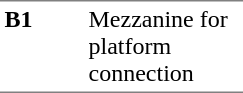<table border=0 cellspacing=0 cellpadding=3>
<tr>
<td style="border-bottom:solid 1px gray;border-top:solid 1px gray;" width=50 valign=top><strong>B1</strong></td>
<td style="border-top:solid 1px gray;border-bottom:solid 1px gray;" width=100 valign=top>Mezzanine for platform connection</td>
</tr>
</table>
